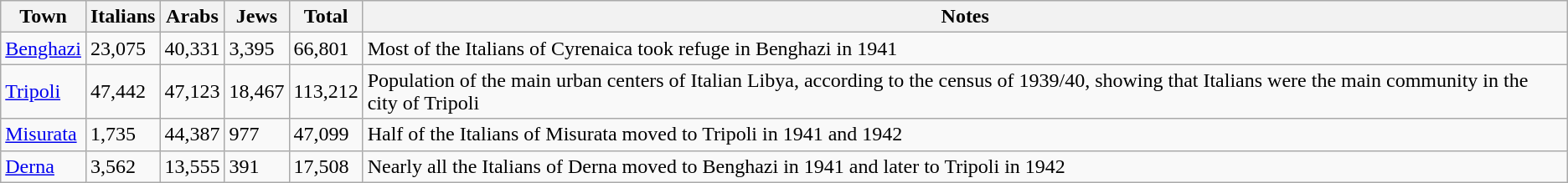<table class="wikitable">
<tr>
<th>Town</th>
<th>Italians</th>
<th>Arabs</th>
<th>Jews</th>
<th>Total</th>
<th>Notes</th>
</tr>
<tr>
<td><a href='#'>Benghazi</a></td>
<td>23,075</td>
<td>40,331</td>
<td>3,395</td>
<td>66,801</td>
<td>Most of the Italians of Cyrenaica took refuge in Benghazi in 1941</td>
</tr>
<tr>
<td><a href='#'>Tripoli</a></td>
<td>47,442</td>
<td>47,123</td>
<td>18,467</td>
<td>113,212</td>
<td>Population of the main urban centers of Italian Libya, according to the census of 1939/40, showing that Italians were the main community in the city of Tripoli</td>
</tr>
<tr>
<td><a href='#'>Misurata</a></td>
<td>1,735</td>
<td>44,387</td>
<td>977</td>
<td>47,099</td>
<td>Half of the Italians of Misurata moved to Tripoli in 1941 and 1942</td>
</tr>
<tr>
<td><a href='#'>Derna</a></td>
<td>3,562</td>
<td>13,555</td>
<td>391</td>
<td>17,508</td>
<td>Nearly all the Italians of Derna moved to Benghazi in 1941 and later to Tripoli in 1942</td>
</tr>
</table>
